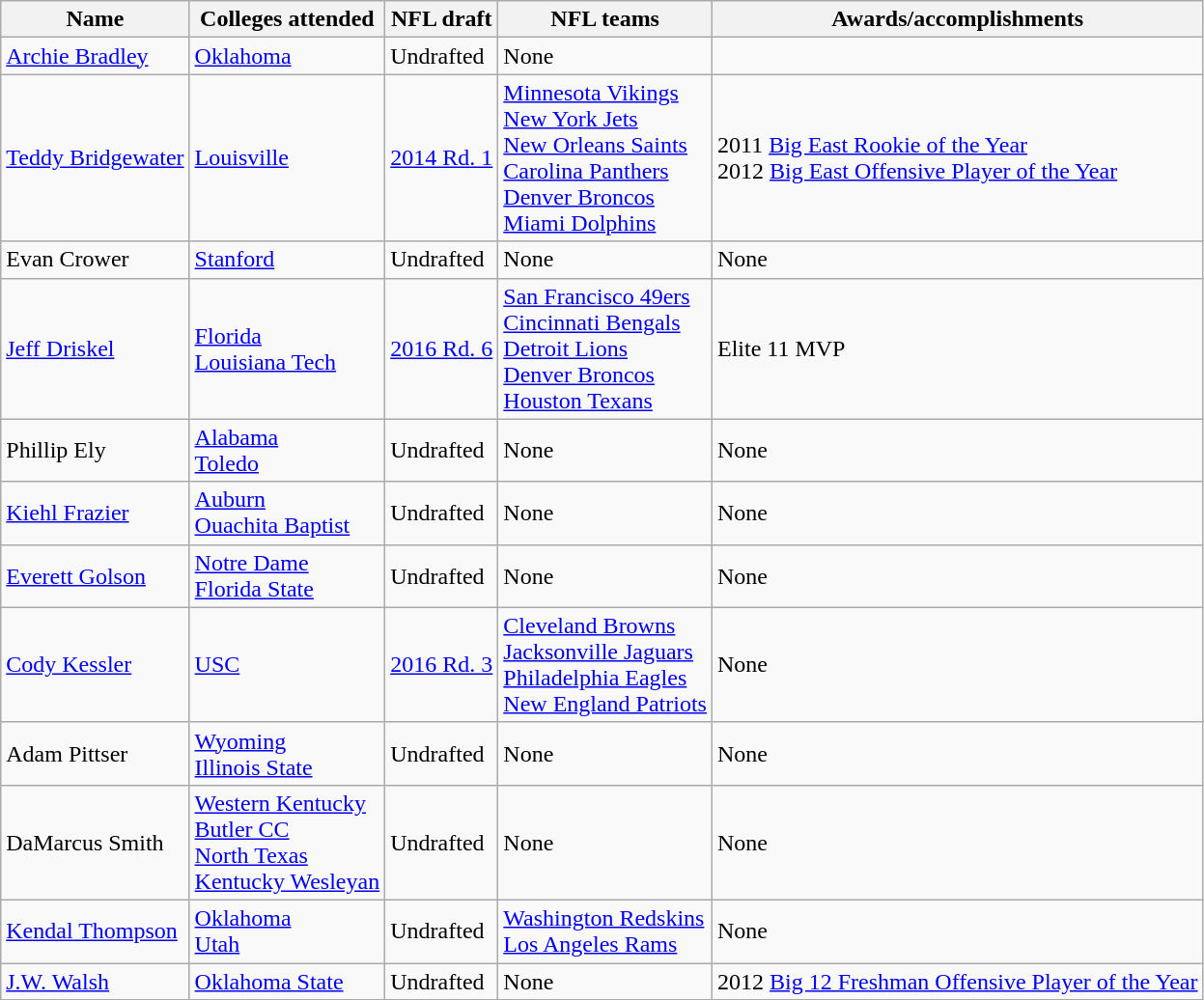<table class="wikitable">
<tr>
<th>Name</th>
<th>Colleges attended</th>
<th>NFL draft</th>
<th>NFL teams</th>
<th>Awards/accomplishments</th>
</tr>
<tr>
<td><a href='#'>Archie Bradley</a></td>
<td><a href='#'>Oklahoma</a></td>
<td>Undrafted</td>
<td>None</td>
<td></td>
</tr>
<tr>
<td><a href='#'>Teddy Bridgewater</a></td>
<td><a href='#'>Louisville</a></td>
<td><a href='#'>2014 Rd. 1</a></td>
<td><a href='#'>Minnesota Vikings</a><br><a href='#'>New York Jets</a><br><a href='#'>New Orleans Saints</a><br><a href='#'>Carolina Panthers</a><br><a href='#'>Denver Broncos</a><br><a href='#'>Miami Dolphins</a></td>
<td>2011 <a href='#'>Big East Rookie of the Year</a><br>2012 <a href='#'>Big East Offensive Player of the Year</a></td>
</tr>
<tr>
<td>Evan Crower</td>
<td><a href='#'>Stanford</a></td>
<td>Undrafted</td>
<td>None</td>
<td>None</td>
</tr>
<tr>
<td><a href='#'>Jeff Driskel</a></td>
<td><a href='#'>Florida</a><br><a href='#'>Louisiana Tech</a></td>
<td><a href='#'>2016 Rd. 6</a></td>
<td><a href='#'>San Francisco 49ers</a><br><a href='#'>Cincinnati Bengals</a><br><a href='#'>Detroit Lions</a><br><a href='#'>Denver Broncos</a><br><a href='#'>Houston Texans</a></td>
<td>Elite 11 MVP</td>
</tr>
<tr>
<td>Phillip Ely</td>
<td><a href='#'>Alabama</a><br><a href='#'>Toledo</a></td>
<td>Undrafted</td>
<td>None</td>
<td>None</td>
</tr>
<tr>
<td><a href='#'>Kiehl Frazier</a></td>
<td><a href='#'>Auburn</a><br><a href='#'>Ouachita Baptist</a></td>
<td>Undrafted</td>
<td>None</td>
<td>None</td>
</tr>
<tr>
<td><a href='#'>Everett Golson</a></td>
<td><a href='#'>Notre Dame</a><br><a href='#'>Florida State</a></td>
<td>Undrafted</td>
<td>None</td>
<td>None</td>
</tr>
<tr>
<td><a href='#'>Cody Kessler</a></td>
<td><a href='#'>USC</a></td>
<td><a href='#'>2016 Rd. 3</a></td>
<td><a href='#'>Cleveland Browns</a><br><a href='#'>Jacksonville Jaguars</a><br><a href='#'>Philadelphia Eagles</a><br><a href='#'>New England Patriots</a></td>
<td>None</td>
</tr>
<tr>
<td>Adam Pittser</td>
<td><a href='#'>Wyoming</a><br><a href='#'>Illinois State</a></td>
<td>Undrafted</td>
<td>None</td>
<td>None</td>
</tr>
<tr>
<td>DaMarcus Smith</td>
<td><a href='#'>Western Kentucky</a><br><a href='#'>Butler CC</a><br><a href='#'>North Texas</a><br><a href='#'>Kentucky Wesleyan</a></td>
<td>Undrafted</td>
<td>None</td>
<td>None</td>
</tr>
<tr>
<td><a href='#'>Kendal Thompson</a></td>
<td><a href='#'>Oklahoma</a><br><a href='#'>Utah</a></td>
<td>Undrafted</td>
<td><a href='#'>Washington Redskins</a><br><a href='#'>Los Angeles Rams</a></td>
<td>None</td>
</tr>
<tr>
<td><a href='#'>J.W. Walsh</a></td>
<td><a href='#'>Oklahoma State</a></td>
<td>Undrafted</td>
<td>None</td>
<td>2012 <a href='#'>Big 12 Freshman Offensive Player of the Year</a></td>
</tr>
</table>
